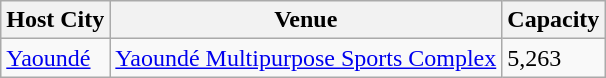<table class="wikitable">
<tr>
<th>Host City</th>
<th>Venue</th>
<th>Capacity</th>
</tr>
<tr>
<td><a href='#'>Yaoundé</a></td>
<td><a href='#'>Yaoundé Multipurpose Sports Complex</a></td>
<td>5,263</td>
</tr>
</table>
